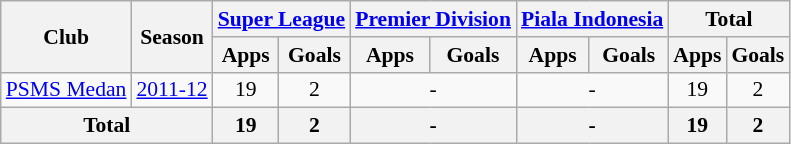<table class="wikitable" style="font-size:90%; text-align:center;">
<tr>
<th rowspan="2">Club</th>
<th rowspan="2">Season</th>
<th colspan="2"><a href='#'>Super League</a></th>
<th colspan="2"><a href='#'>Premier Division</a></th>
<th colspan="2"><a href='#'>Piala Indonesia</a></th>
<th colspan="2">Total</th>
</tr>
<tr>
<th>Apps</th>
<th>Goals</th>
<th>Apps</th>
<th>Goals</th>
<th>Apps</th>
<th>Goals</th>
<th>Apps</th>
<th>Goals</th>
</tr>
<tr>
<td rowspan="1"><a href='#'>PSMS Medan</a></td>
<td><a href='#'>2011-12</a></td>
<td>19</td>
<td>2</td>
<td colspan="2">-</td>
<td colspan="2">-</td>
<td>19</td>
<td>2</td>
</tr>
<tr>
<th colspan="2">Total</th>
<th>19</th>
<th>2</th>
<th colspan="2">-</th>
<th colspan="2">-</th>
<th>19</th>
<th>2</th>
</tr>
</table>
